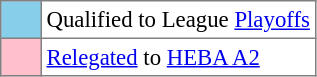<table bgcolor="#f7f8ff" cellpadding="3" cellspacing="0" border="1" style="font-size: 95%; border: gray solid 1px; border-collapse: collapse;text-align:center;">
<tr>
<td style="background: #87ceeb;" width="20"></td>
<td bgcolor="#ffffff" align="left">Qualified to League <a href='#'>Playoffs</a></td>
</tr>
<tr>
<td style="background: #ffc0cb" width="20"></td>
<td bgcolor="#ffffff" align="left"><a href='#'>Relegated</a> to <a href='#'>HEBA A2</a></td>
</tr>
</table>
